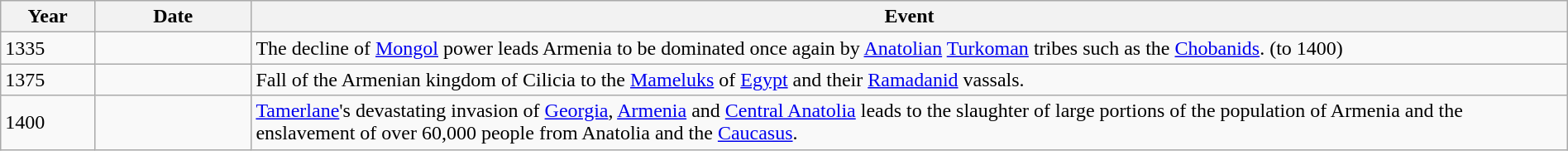<table class="wikitable" width="100%">
<tr>
<th style="width:6%">Year</th>
<th style="width:10%">Date</th>
<th>Event</th>
</tr>
<tr>
<td>1335</td>
<td></td>
<td>The decline of <a href='#'>Mongol</a> power leads Armenia to be dominated once again by <a href='#'>Anatolian</a> <a href='#'>Turkoman</a> tribes such as the <a href='#'>Chobanids</a>. (to 1400)</td>
</tr>
<tr>
<td>1375</td>
<td></td>
<td>Fall of the Armenian kingdom of Cilicia to the <a href='#'>Mameluks</a> of <a href='#'>Egypt</a> and their <a href='#'>Ramadanid</a> vassals.</td>
</tr>
<tr>
<td>1400</td>
<td></td>
<td><a href='#'>Tamerlane</a>'s devastating invasion of <a href='#'>Georgia</a>, <a href='#'>Armenia</a> and <a href='#'>Central Anatolia</a> leads to the slaughter of large portions of the population of Armenia and the enslavement of over 60,000 people from Anatolia and the <a href='#'>Caucasus</a>.</td>
</tr>
</table>
